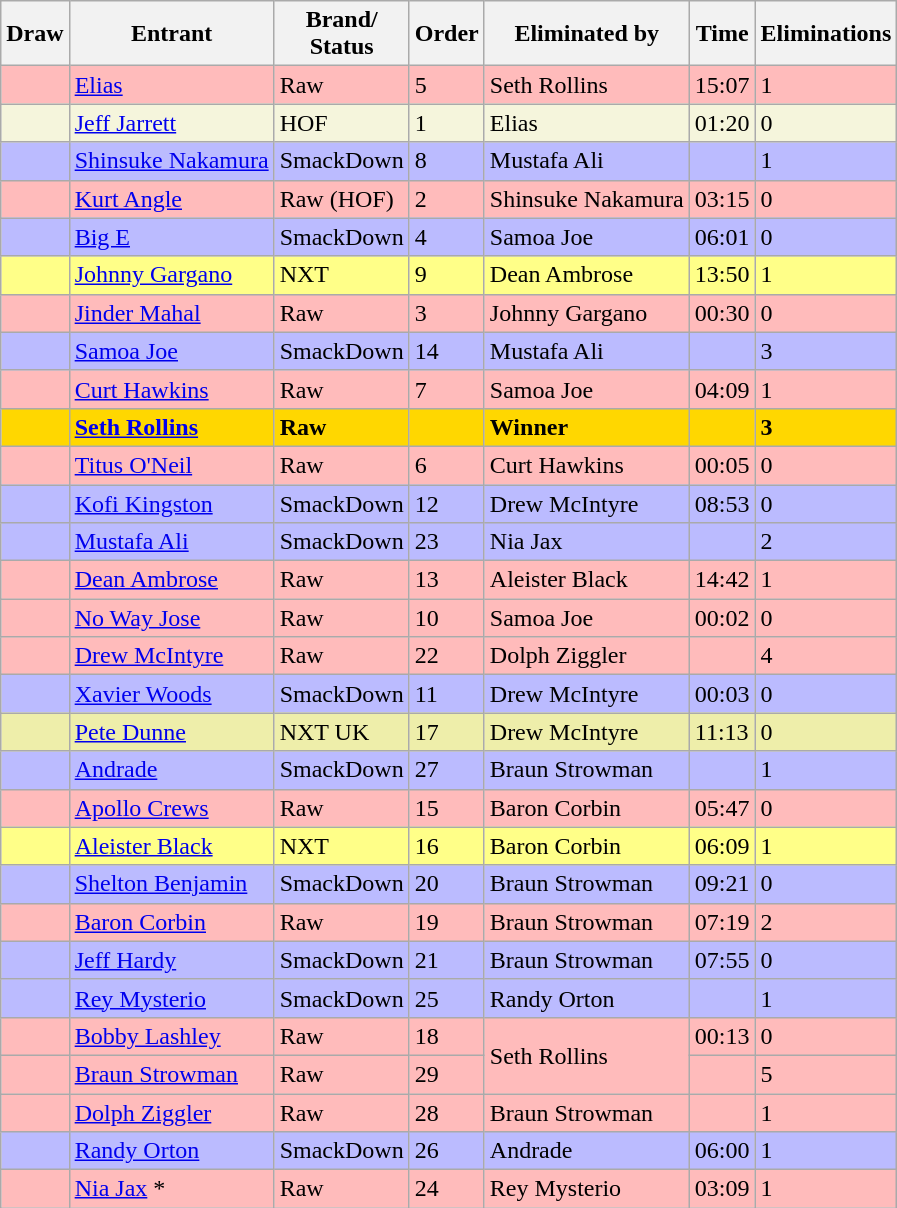<table class="wikitable sortable">
<tr>
<th>Draw</th>
<th>Entrant</th>
<th>Brand/<br>Status</th>
<th>Order</th>
<th>Eliminated by</th>
<th>Time</th>
<th>Eliminations</th>
</tr>
<tr style="background: #FBB;">
<td></td>
<td><a href='#'>Elias</a></td>
<td>Raw</td>
<td>5</td>
<td>Seth Rollins</td>
<td>15:07</td>
<td>1</td>
</tr>
<tr style="background: Beige">
<td></td>
<td><a href='#'>Jeff Jarrett</a></td>
<td>HOF</td>
<td>1</td>
<td>Elias</td>
<td>01:20</td>
<td>0</td>
</tr>
<tr style="background: #BBF;">
<td></td>
<td><a href='#'>Shinsuke Nakamura</a></td>
<td>SmackDown</td>
<td>8</td>
<td>Mustafa Ali</td>
<td></td>
<td>1</td>
</tr>
<tr style="background: #FBB;">
<td></td>
<td><a href='#'>Kurt Angle</a></td>
<td>Raw (HOF)</td>
<td>2</td>
<td>Shinsuke Nakamura</td>
<td>03:15</td>
<td>0</td>
</tr>
<tr style="background: #BBF;">
<td></td>
<td><a href='#'>Big E</a></td>
<td>SmackDown</td>
<td>4</td>
<td>Samoa Joe</td>
<td>06:01</td>
<td>0</td>
</tr>
<tr style="background: #FF8;">
<td></td>
<td><a href='#'>Johnny Gargano</a></td>
<td>NXT</td>
<td>9</td>
<td>Dean Ambrose</td>
<td>13:50</td>
<td>1</td>
</tr>
<tr style="background: #FBB;">
<td></td>
<td><a href='#'>Jinder Mahal</a></td>
<td>Raw</td>
<td>3</td>
<td>Johnny Gargano</td>
<td>00:30</td>
<td>0</td>
</tr>
<tr style="background: #BBF;">
<td></td>
<td><a href='#'>Samoa Joe</a></td>
<td>SmackDown</td>
<td>14</td>
<td>Mustafa Ali</td>
<td></td>
<td>3</td>
</tr>
<tr style="background: #FBB;">
<td></td>
<td><a href='#'>Curt Hawkins</a></td>
<td>Raw</td>
<td>7</td>
<td>Samoa Joe</td>
<td>04:09</td>
<td>1</td>
</tr>
<tr style="background: gold;">
<td><strong></strong></td>
<td><strong><a href='#'>Seth Rollins</a></strong></td>
<td><strong>Raw</strong></td>
<td><strong></strong></td>
<td><strong>Winner</strong></td>
<td><strong></strong></td>
<td><strong>3</strong></td>
</tr>
<tr style="background: #FBB;">
<td></td>
<td><a href='#'>Titus O'Neil</a></td>
<td>Raw</td>
<td>6</td>
<td>Curt Hawkins</td>
<td>00:05</td>
<td>0</td>
</tr>
<tr style="background: #BBF;">
<td></td>
<td><a href='#'>Kofi Kingston</a></td>
<td>SmackDown</td>
<td>12</td>
<td>Drew McIntyre</td>
<td>08:53</td>
<td>0</td>
</tr>
<tr style="background: #BBF;">
<td></td>
<td><a href='#'>Mustafa Ali</a></td>
<td>SmackDown</td>
<td>23</td>
<td>Nia Jax</td>
<td></td>
<td>2</td>
</tr>
<tr style="background: #FBB;">
<td></td>
<td><a href='#'>Dean Ambrose</a></td>
<td>Raw</td>
<td>13</td>
<td>Aleister Black</td>
<td>14:42</td>
<td>1</td>
</tr>
<tr style="background: #FBB;">
<td></td>
<td><a href='#'>No Way Jose</a></td>
<td>Raw</td>
<td>10</td>
<td>Samoa Joe</td>
<td>00:02</td>
<td>0</td>
</tr>
<tr style="background: #FBB;">
<td></td>
<td><a href='#'>Drew McIntyre</a></td>
<td>Raw</td>
<td>22</td>
<td>Dolph Ziggler</td>
<td></td>
<td>4</td>
</tr>
<tr style="background: #BBF;">
<td></td>
<td><a href='#'>Xavier Woods</a></td>
<td>SmackDown</td>
<td>11</td>
<td>Drew McIntyre</td>
<td>00:03</td>
<td>0</td>
</tr>
<tr style="background: #eeA;">
<td></td>
<td><a href='#'>Pete Dunne</a></td>
<td>NXT UK</td>
<td>17</td>
<td>Drew McIntyre</td>
<td>11:13</td>
<td>0</td>
</tr>
<tr style="background: #BBF;">
<td></td>
<td><a href='#'>Andrade</a></td>
<td>SmackDown</td>
<td>27</td>
<td>Braun Strowman</td>
<td></td>
<td>1</td>
</tr>
<tr style="background: #FBB;">
<td></td>
<td><a href='#'>Apollo Crews</a></td>
<td>Raw</td>
<td>15</td>
<td>Baron Corbin</td>
<td>05:47</td>
<td>0</td>
</tr>
<tr style="background: #FF8;">
<td></td>
<td><a href='#'>Aleister Black</a></td>
<td>NXT</td>
<td>16</td>
<td>Baron Corbin</td>
<td>06:09</td>
<td>1</td>
</tr>
<tr style="background: #BBF;">
<td></td>
<td><a href='#'>Shelton Benjamin</a></td>
<td>SmackDown</td>
<td>20</td>
<td>Braun Strowman</td>
<td>09:21</td>
<td>0</td>
</tr>
<tr style="background: #FBB;">
<td></td>
<td><a href='#'>Baron Corbin</a></td>
<td>Raw</td>
<td>19</td>
<td>Braun Strowman</td>
<td>07:19</td>
<td>2</td>
</tr>
<tr style="background: #BBF;">
<td></td>
<td><a href='#'>Jeff Hardy</a></td>
<td>SmackDown</td>
<td>21</td>
<td>Braun Strowman</td>
<td>07:55</td>
<td>0</td>
</tr>
<tr style="background: #BBF;">
<td></td>
<td><a href='#'>Rey Mysterio</a></td>
<td>SmackDown</td>
<td>25</td>
<td>Randy Orton</td>
<td></td>
<td>1</td>
</tr>
<tr style="background: #FBB;">
<td></td>
<td><a href='#'>Bobby Lashley</a></td>
<td>Raw</td>
<td>18</td>
<td rowspan="2">Seth Rollins</td>
<td>00:13</td>
<td>0</td>
</tr>
<tr style="background: #FBB;">
<td></td>
<td><a href='#'>Braun Strowman</a></td>
<td>Raw</td>
<td>29</td>
<td></td>
<td>5</td>
</tr>
<tr style="background: #FBB;">
<td></td>
<td><a href='#'>Dolph Ziggler</a></td>
<td>Raw</td>
<td>28</td>
<td>Braun Strowman</td>
<td></td>
<td>1</td>
</tr>
<tr style="background: #BBF;">
<td></td>
<td><a href='#'>Randy Orton</a></td>
<td>SmackDown</td>
<td>26</td>
<td>Andrade</td>
<td>06:00</td>
<td>1</td>
</tr>
<tr style="background: #FBB;">
<td></td>
<td><a href='#'>Nia Jax</a> *</td>
<td>Raw</td>
<td>24</td>
<td>Rey Mysterio</td>
<td>03:09</td>
<td>1</td>
</tr>
</table>
